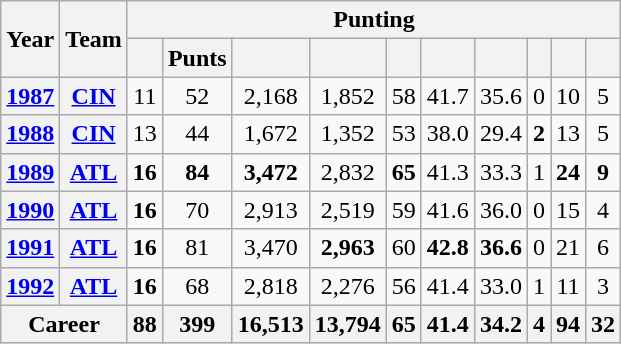<table class=wikitable style="text-align:center;">
<tr>
<th rowspan="2">Year</th>
<th rowspan="2">Team</th>
<th colspan="10">Punting</th>
</tr>
<tr>
<th></th>
<th>Punts</th>
<th></th>
<th></th>
<th></th>
<th></th>
<th></th>
<th></th>
<th></th>
<th></th>
</tr>
<tr>
<th><a href='#'>1987</a></th>
<th><a href='#'>CIN</a></th>
<td>11</td>
<td>52</td>
<td>2,168</td>
<td>1,852</td>
<td>58</td>
<td>41.7</td>
<td>35.6</td>
<td>0</td>
<td>10</td>
<td>5</td>
</tr>
<tr>
<th><a href='#'>1988</a></th>
<th><a href='#'>CIN</a></th>
<td>13</td>
<td>44</td>
<td>1,672</td>
<td>1,352</td>
<td>53</td>
<td>38.0</td>
<td>29.4</td>
<td><strong>2</strong></td>
<td>13</td>
<td>5</td>
</tr>
<tr>
<th><a href='#'>1989</a></th>
<th><a href='#'>ATL</a></th>
<td><strong>16</strong></td>
<td><strong>84</strong></td>
<td><strong>3,472</strong></td>
<td>2,832</td>
<td><strong>65</strong></td>
<td>41.3</td>
<td>33.3</td>
<td>1</td>
<td><strong>24</strong></td>
<td><strong>9</strong></td>
</tr>
<tr>
<th><a href='#'>1990</a></th>
<th><a href='#'>ATL</a></th>
<td><strong>16</strong></td>
<td>70</td>
<td>2,913</td>
<td>2,519</td>
<td>59</td>
<td>41.6</td>
<td>36.0</td>
<td>0</td>
<td>15</td>
<td>4</td>
</tr>
<tr>
<th><a href='#'>1991</a></th>
<th><a href='#'>ATL</a></th>
<td><strong>16</strong></td>
<td>81</td>
<td>3,470</td>
<td><strong>2,963</strong></td>
<td>60</td>
<td><strong>42.8</strong></td>
<td><strong>36.6</strong></td>
<td>0</td>
<td>21</td>
<td>6</td>
</tr>
<tr>
<th><a href='#'>1992</a></th>
<th><a href='#'>ATL</a></th>
<td><strong>16</strong></td>
<td>68</td>
<td>2,818</td>
<td>2,276</td>
<td>56</td>
<td>41.4</td>
<td>33.0</td>
<td>1</td>
<td>11</td>
<td>3</td>
</tr>
<tr>
<th colspan="2">Career</th>
<th>88</th>
<th>399</th>
<th>16,513</th>
<th>13,794</th>
<th>65</th>
<th>41.4</th>
<th>34.2</th>
<th>4</th>
<th>94</th>
<th>32</th>
</tr>
</table>
